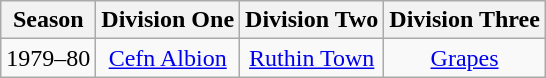<table class="wikitable" style="text-align: center">
<tr>
<th>Season</th>
<th>Division One</th>
<th>Division Two</th>
<th>Division Three</th>
</tr>
<tr>
<td>1979–80</td>
<td><a href='#'>Cefn Albion</a></td>
<td><a href='#'>Ruthin Town</a></td>
<td><a href='#'>Grapes</a></td>
</tr>
</table>
